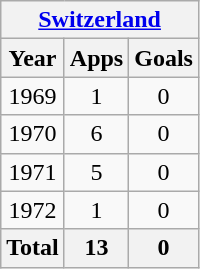<table class="wikitable" style="text-align:center">
<tr>
<th colspan=3><a href='#'>Switzerland</a></th>
</tr>
<tr>
<th>Year</th>
<th>Apps</th>
<th>Goals</th>
</tr>
<tr>
<td>1969</td>
<td>1</td>
<td>0</td>
</tr>
<tr>
<td>1970</td>
<td>6</td>
<td>0</td>
</tr>
<tr>
<td>1971</td>
<td>5</td>
<td>0</td>
</tr>
<tr>
<td>1972</td>
<td>1</td>
<td>0</td>
</tr>
<tr>
<th>Total</th>
<th>13</th>
<th>0</th>
</tr>
</table>
